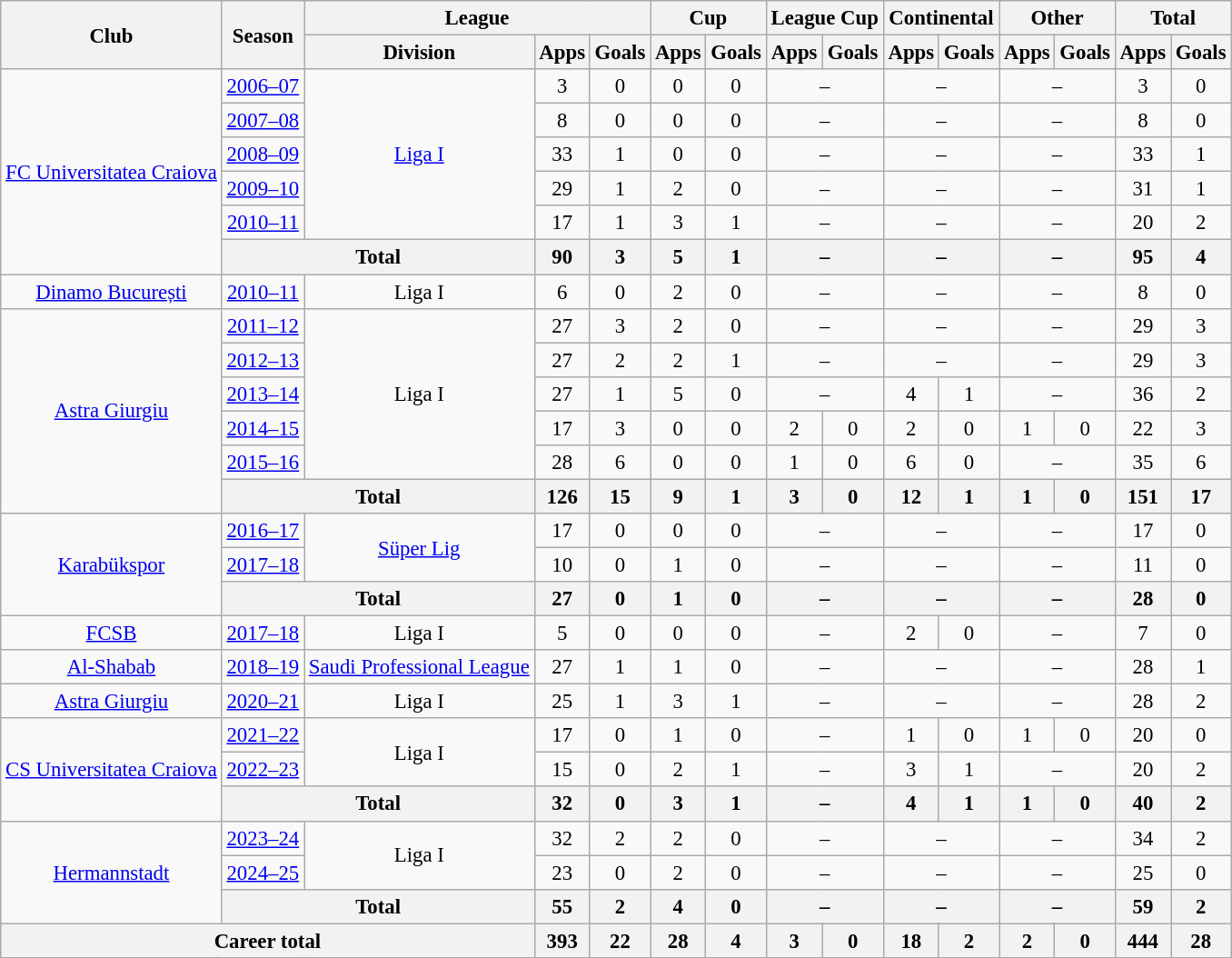<table class="wikitable" style="font-size:95%; text-align: center;">
<tr>
<th rowspan="2">Club</th>
<th rowspan="2">Season</th>
<th colspan="3">League</th>
<th colspan="2">Cup</th>
<th colspan="2">League Cup</th>
<th colspan="2">Continental</th>
<th colspan="2">Other</th>
<th colspan="3">Total</th>
</tr>
<tr>
<th>Division</th>
<th>Apps</th>
<th>Goals</th>
<th>Apps</th>
<th>Goals</th>
<th>Apps</th>
<th>Goals</th>
<th>Apps</th>
<th>Goals</th>
<th>Apps</th>
<th>Goals</th>
<th>Apps</th>
<th>Goals</th>
</tr>
<tr>
<td rowspan="6"><a href='#'>FC Universitatea Craiova</a></td>
<td><a href='#'>2006–07</a></td>
<td rowspan="5"><a href='#'>Liga I</a></td>
<td>3</td>
<td>0</td>
<td>0</td>
<td>0</td>
<td colspan="2">–</td>
<td colspan="2">–</td>
<td colspan="2">–</td>
<td>3</td>
<td>0</td>
</tr>
<tr>
<td><a href='#'>2007–08</a></td>
<td>8</td>
<td>0</td>
<td>0</td>
<td>0</td>
<td colspan="2">–</td>
<td colspan="2">–</td>
<td colspan="2">–</td>
<td>8</td>
<td>0</td>
</tr>
<tr>
<td><a href='#'>2008–09</a></td>
<td>33</td>
<td>1</td>
<td>0</td>
<td>0</td>
<td colspan="2">–</td>
<td colspan="2">–</td>
<td colspan="2">–</td>
<td>33</td>
<td>1</td>
</tr>
<tr>
<td><a href='#'>2009–10</a></td>
<td>29</td>
<td>1</td>
<td>2</td>
<td>0</td>
<td colspan="2">–</td>
<td colspan="2">–</td>
<td colspan="2">–</td>
<td>31</td>
<td>1</td>
</tr>
<tr>
<td><a href='#'>2010–11</a></td>
<td>17</td>
<td>1</td>
<td>3</td>
<td>1</td>
<td colspan="2">–</td>
<td colspan="2">–</td>
<td colspan="2">–</td>
<td>20</td>
<td>2</td>
</tr>
<tr>
<th colspan="2">Total</th>
<th>90</th>
<th>3</th>
<th>5</th>
<th>1</th>
<th colspan="2">–</th>
<th colspan="2">–</th>
<th colspan="2">–</th>
<th>95</th>
<th>4</th>
</tr>
<tr>
<td><a href='#'>Dinamo București</a></td>
<td><a href='#'>2010–11</a></td>
<td rowspan="1">Liga I</td>
<td>6</td>
<td>0</td>
<td>2</td>
<td>0</td>
<td colspan="2">–</td>
<td colspan="2">–</td>
<td colspan="2">–</td>
<td>8</td>
<td>0</td>
</tr>
<tr>
<td rowspan="6"><a href='#'>Astra Giurgiu</a></td>
<td><a href='#'>2011–12</a></td>
<td rowspan="5">Liga I</td>
<td>27</td>
<td>3</td>
<td>2</td>
<td>0</td>
<td colspan="2">–</td>
<td colspan="2">–</td>
<td colspan="2">–</td>
<td>29</td>
<td>3</td>
</tr>
<tr>
<td><a href='#'>2012–13</a></td>
<td>27</td>
<td>2</td>
<td>2</td>
<td>1</td>
<td colspan="2">–</td>
<td colspan="2">–</td>
<td colspan="2">–</td>
<td>29</td>
<td>3</td>
</tr>
<tr>
<td><a href='#'>2013–14</a></td>
<td>27</td>
<td>1</td>
<td>5</td>
<td>0</td>
<td colspan="2">–</td>
<td>4</td>
<td>1</td>
<td colspan="2">–</td>
<td>36</td>
<td>2</td>
</tr>
<tr>
<td><a href='#'>2014–15</a></td>
<td>17</td>
<td>3</td>
<td>0</td>
<td>0</td>
<td>2</td>
<td>0</td>
<td>2</td>
<td>0</td>
<td>1</td>
<td>0</td>
<td>22</td>
<td>3</td>
</tr>
<tr>
<td><a href='#'>2015–16</a></td>
<td>28</td>
<td>6</td>
<td>0</td>
<td>0</td>
<td>1</td>
<td>0</td>
<td>6</td>
<td>0</td>
<td colspan="2">–</td>
<td>35</td>
<td>6</td>
</tr>
<tr>
<th colspan="2">Total</th>
<th>126</th>
<th>15</th>
<th>9</th>
<th>1</th>
<th>3</th>
<th>0</th>
<th>12</th>
<th>1</th>
<th>1</th>
<th>0</th>
<th>151</th>
<th>17</th>
</tr>
<tr>
<td rowspan="3"><a href='#'>Karabükspor</a></td>
<td><a href='#'>2016–17</a></td>
<td rowspan="2"><a href='#'>Süper Lig</a></td>
<td>17</td>
<td>0</td>
<td>0</td>
<td>0</td>
<td colspan="2">–</td>
<td colspan="2">–</td>
<td colspan="2">–</td>
<td>17</td>
<td>0</td>
</tr>
<tr>
<td><a href='#'>2017–18</a></td>
<td>10</td>
<td>0</td>
<td>1</td>
<td>0</td>
<td colspan="2">–</td>
<td colspan="2">–</td>
<td colspan="2">–</td>
<td>11</td>
<td>0</td>
</tr>
<tr>
<th colspan="2">Total</th>
<th>27</th>
<th>0</th>
<th>1</th>
<th>0</th>
<th colspan="2">–</th>
<th colspan="2">–</th>
<th colspan="2">–</th>
<th>28</th>
<th>0</th>
</tr>
<tr>
<td><a href='#'>FCSB</a></td>
<td><a href='#'>2017–18</a></td>
<td rowspan="1">Liga I</td>
<td>5</td>
<td>0</td>
<td>0</td>
<td>0</td>
<td colspan="2">–</td>
<td>2</td>
<td>0</td>
<td colspan="2">–</td>
<td>7</td>
<td>0</td>
</tr>
<tr>
<td><a href='#'>Al-Shabab</a></td>
<td><a href='#'>2018–19</a></td>
<td rowspan="1"><a href='#'>Saudi Professional League</a></td>
<td>27</td>
<td>1</td>
<td>1</td>
<td>0</td>
<td colspan="2">–</td>
<td colspan="2">–</td>
<td colspan="2">–</td>
<td>28</td>
<td>1</td>
</tr>
<tr>
<td><a href='#'>Astra Giurgiu</a></td>
<td><a href='#'>2020–21</a></td>
<td rowspan="1">Liga I</td>
<td>25</td>
<td>1</td>
<td>3</td>
<td>1</td>
<td colspan="2">–</td>
<td colspan="2">–</td>
<td colspan="2">–</td>
<td>28</td>
<td>2</td>
</tr>
<tr>
<td rowspan="3"><a href='#'>CS Universitatea Craiova</a></td>
<td><a href='#'>2021–22</a></td>
<td rowspan="2">Liga I</td>
<td>17</td>
<td>0</td>
<td>1</td>
<td>0</td>
<td colspan="2">–</td>
<td>1</td>
<td>0</td>
<td>1</td>
<td>0</td>
<td>20</td>
<td>0</td>
</tr>
<tr>
<td><a href='#'>2022–23</a></td>
<td>15</td>
<td>0</td>
<td>2</td>
<td>1</td>
<td colspan="2">–</td>
<td>3</td>
<td>1</td>
<td colspan="2">–</td>
<td>20</td>
<td>2</td>
</tr>
<tr>
<th colspan="2">Total</th>
<th>32</th>
<th>0</th>
<th>3</th>
<th>1</th>
<th colspan="2">–</th>
<th>4</th>
<th>1</th>
<th>1</th>
<th>0</th>
<th>40</th>
<th>2</th>
</tr>
<tr>
<td rowspan="3"><a href='#'>Hermannstadt</a></td>
<td><a href='#'>2023–24</a></td>
<td rowspan="2">Liga I</td>
<td>32</td>
<td>2</td>
<td>2</td>
<td>0</td>
<td colspan="2">–</td>
<td colspan="2">–</td>
<td colspan="2">–</td>
<td>34</td>
<td>2</td>
</tr>
<tr>
<td><a href='#'>2024–25</a></td>
<td>23</td>
<td>0</td>
<td>2</td>
<td>0</td>
<td colspan="2">–</td>
<td colspan="2">–</td>
<td colspan="2">–</td>
<td>25</td>
<td>0</td>
</tr>
<tr>
<th colspan="2">Total</th>
<th>55</th>
<th>2</th>
<th>4</th>
<th>0</th>
<th colspan="2">–</th>
<th colspan="2">–</th>
<th colspan="2">–</th>
<th>59</th>
<th>2</th>
</tr>
<tr>
<th colspan="3">Career total</th>
<th>393</th>
<th>22</th>
<th>28</th>
<th>4</th>
<th>3</th>
<th>0</th>
<th>18</th>
<th>2</th>
<th>2</th>
<th>0</th>
<th>444</th>
<th>28</th>
</tr>
</table>
